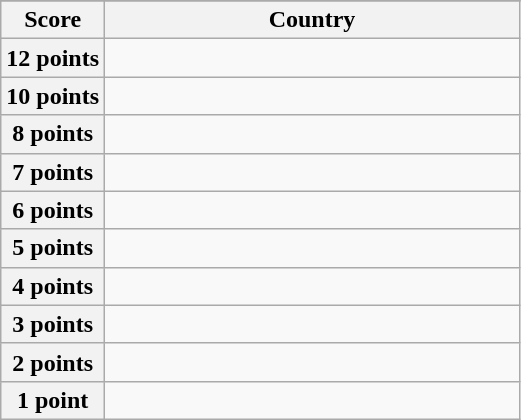<table class="wikitable">
<tr>
</tr>
<tr>
<th scope="col" width="20%">Score</th>
<th scope="col">Country</th>
</tr>
<tr>
<th scope="row">12 points</th>
<td></td>
</tr>
<tr>
<th scope="row">10 points</th>
<td></td>
</tr>
<tr>
<th scope="row">8 points</th>
<td></td>
</tr>
<tr>
<th scope="row">7 points</th>
<td></td>
</tr>
<tr>
<th scope="row">6 points</th>
<td></td>
</tr>
<tr>
<th scope="row">5 points</th>
<td></td>
</tr>
<tr>
<th scope="row">4 points</th>
<td></td>
</tr>
<tr>
<th scope="row">3 points</th>
<td></td>
</tr>
<tr>
<th scope="row">2 points</th>
<td></td>
</tr>
<tr>
<th scope="row">1 point</th>
<td></td>
</tr>
</table>
